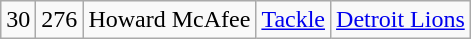<table class="wikitable" style="text-align:center">
<tr>
<td>30</td>
<td>276</td>
<td>Howard McAfee</td>
<td><a href='#'>Tackle</a></td>
<td><a href='#'>Detroit Lions</a></td>
</tr>
</table>
